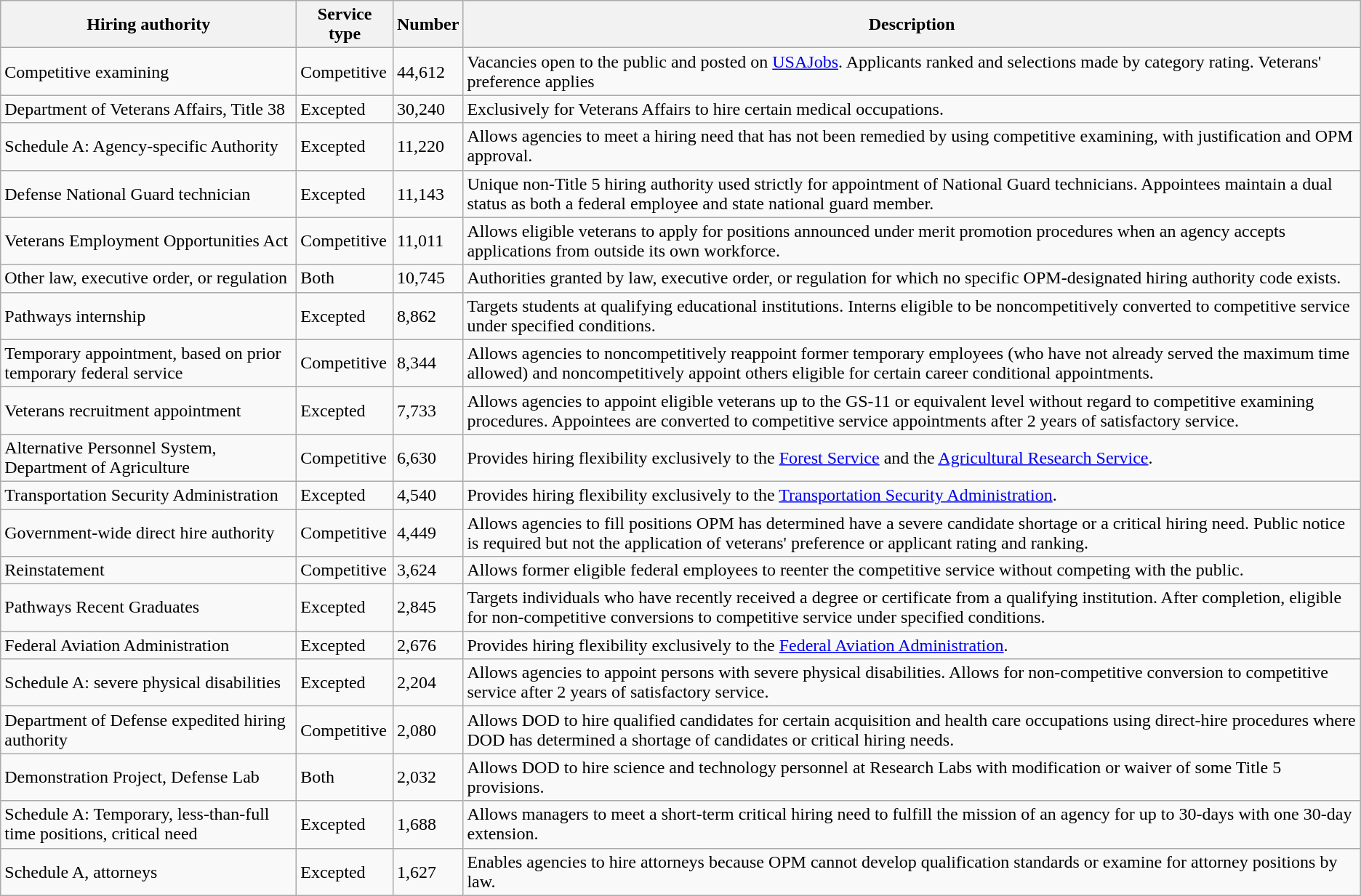<table class="wikitable sortable mw-collapsible mw-collapsed">
<tr>
<th>Hiring authority</th>
<th>Service type</th>
<th>Number</th>
<th>Description</th>
</tr>
<tr>
<td>Competitive examining</td>
<td>Competitive</td>
<td>44,612</td>
<td>Vacancies open to the public and posted on <a href='#'>USAJobs</a>. Applicants ranked and selections made by category rating. Veterans' preference applies</td>
</tr>
<tr>
<td>Department of Veterans Affairs, Title 38</td>
<td>Excepted</td>
<td>30,240</td>
<td>Exclusively for Veterans Affairs to hire certain medical occupations.</td>
</tr>
<tr>
<td>Schedule A: Agency-specific Authority</td>
<td>Excepted</td>
<td>11,220</td>
<td>Allows agencies to meet a hiring need that has not been remedied by using competitive examining, with justification and OPM approval.</td>
</tr>
<tr>
<td>Defense National Guard technician</td>
<td>Excepted</td>
<td>11,143</td>
<td>Unique non-Title 5 hiring authority used strictly for appointment of National Guard technicians. Appointees maintain a dual status as both a federal employee and state national guard member.</td>
</tr>
<tr>
<td>Veterans Employment Opportunities Act</td>
<td>Competitive</td>
<td>11,011</td>
<td>Allows eligible veterans to apply for positions announced under merit promotion procedures when an agency accepts applications from outside its own workforce.</td>
</tr>
<tr>
<td>Other law, executive order, or regulation</td>
<td>Both</td>
<td>10,745</td>
<td>Authorities granted by law, executive order, or regulation for which no specific OPM-designated hiring authority code exists.</td>
</tr>
<tr>
<td>Pathways internship</td>
<td>Excepted</td>
<td>8,862</td>
<td>Targets students at qualifying educational institutions. Interns eligible to be noncompetitively converted to competitive service under specified conditions.</td>
</tr>
<tr>
<td>Temporary appointment, based on prior temporary federal service</td>
<td>Competitive</td>
<td>8,344</td>
<td>Allows agencies to noncompetitively reappoint former temporary employees (who have not already served the maximum time allowed) and noncompetitively appoint others eligible for certain career conditional appointments.</td>
</tr>
<tr>
<td>Veterans recruitment appointment</td>
<td>Excepted</td>
<td>7,733</td>
<td>Allows agencies to appoint eligible veterans up to the GS-11 or equivalent level without regard to competitive examining procedures. Appointees are converted to competitive service appointments after 2 years of satisfactory service.</td>
</tr>
<tr>
<td>Alternative Personnel System, Department of Agriculture</td>
<td>Competitive</td>
<td>6,630</td>
<td>Provides hiring flexibility exclusively to the <a href='#'>Forest Service</a> and the <a href='#'>Agricultural Research Service</a>.</td>
</tr>
<tr>
<td>Transportation Security Administration</td>
<td>Excepted</td>
<td>4,540</td>
<td>Provides hiring flexibility exclusively to the <a href='#'>Transportation Security Administration</a>.</td>
</tr>
<tr>
<td>Government-wide direct hire authority</td>
<td>Competitive</td>
<td>4,449</td>
<td>Allows agencies to fill positions OPM has determined have a severe candidate shortage or a critical hiring need. Public notice is required but not the application of veterans' preference or applicant rating and ranking.</td>
</tr>
<tr>
<td>Reinstatement</td>
<td>Competitive</td>
<td>3,624</td>
<td>Allows former eligible federal employees to reenter the competitive service without competing with the public.</td>
</tr>
<tr>
<td>Pathways Recent Graduates</td>
<td>Excepted</td>
<td>2,845</td>
<td>Targets individuals who have recently received a degree or certificate from a qualifying institution. After completion, eligible for non-competitive conversions to competitive service under specified conditions.</td>
</tr>
<tr>
<td>Federal Aviation Administration</td>
<td>Excepted</td>
<td>2,676</td>
<td>Provides hiring flexibility exclusively to the <a href='#'>Federal Aviation Administration</a>.</td>
</tr>
<tr>
<td>Schedule A: severe physical disabilities</td>
<td>Excepted</td>
<td>2,204</td>
<td>Allows agencies to appoint persons with severe physical disabilities. Allows for non-competitive conversion to competitive service after 2 years of satisfactory service.</td>
</tr>
<tr>
<td>Department of Defense expedited hiring authority</td>
<td>Competitive</td>
<td>2,080</td>
<td>Allows DOD to hire qualified candidates for certain acquisition and health care occupations using direct-hire procedures where DOD has determined a shortage of candidates or critical hiring needs.</td>
</tr>
<tr>
<td>Demonstration Project, Defense Lab</td>
<td>Both</td>
<td>2,032</td>
<td>Allows DOD to hire science and technology personnel at Research Labs with modification or waiver of some Title 5 provisions.</td>
</tr>
<tr>
<td>Schedule A: Temporary, less-than-full time positions, critical need</td>
<td>Excepted</td>
<td>1,688</td>
<td>Allows managers to meet a short-term critical hiring need to fulfill the mission of an agency for up to 30-days with one 30-day extension.</td>
</tr>
<tr>
<td>Schedule A, attorneys</td>
<td>Excepted</td>
<td>1,627</td>
<td>Enables agencies to hire attorneys because OPM cannot develop qualification standards or examine for attorney positions by law.</td>
</tr>
</table>
